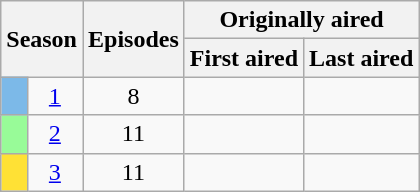<table class="wikitable plainrowheaders" style="text-align:center;">
<tr>
<th colspan="2" rowspan="2">Season</th>
<th rowspan="2">Episodes</th>
<th colspan="2">Originally aired</th>
</tr>
<tr>
<th>First aired</th>
<th>Last aired</th>
</tr>
<tr>
<td style="background: #7CB9E8;"></td>
<td><a href='#'>1</a></td>
<td>8</td>
<td></td>
<td></td>
</tr>
<tr>
<td style="background: #98FB98;"></td>
<td><a href='#'>2</a></td>
<td>11</td>
<td></td>
<td></td>
</tr>
<tr>
<td style="background: #FFE135;"></td>
<td><a href='#'>3</a></td>
<td>11</td>
<td></td>
<td></td>
</tr>
</table>
